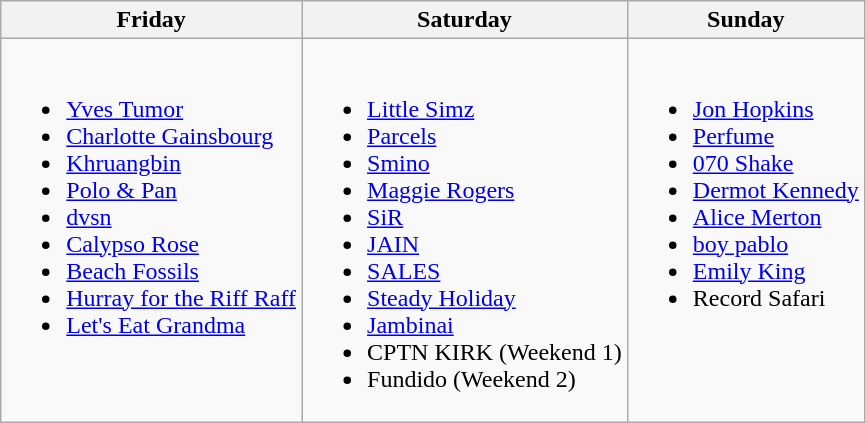<table class="wikitable">
<tr>
<th>Friday</th>
<th>Saturday</th>
<th>Sunday</th>
</tr>
<tr valign="top">
<td><br><ul><li><a href='#'>Yves Tumor</a></li><li><a href='#'>Charlotte Gainsbourg</a></li><li><a href='#'>Khruangbin</a></li><li><a href='#'>Polo & Pan</a></li><li><a href='#'>dvsn</a></li><li><a href='#'>Calypso Rose</a></li><li><a href='#'>Beach Fossils</a></li><li><a href='#'>Hurray for the Riff Raff</a></li><li><a href='#'>Let's Eat Grandma</a></li></ul></td>
<td><br><ul><li><a href='#'>Little Simz</a></li><li><a href='#'>Parcels</a></li><li><a href='#'>Smino</a></li><li><a href='#'>Maggie Rogers</a></li><li><a href='#'>SiR</a></li><li><a href='#'>JAIN</a></li><li><a href='#'>SALES</a></li><li><a href='#'>Steady Holiday</a></li><li><a href='#'>Jambinai</a></li><li>CPTN KIRK (Weekend 1)</li><li>Fundido (Weekend 2)</li></ul></td>
<td><br><ul><li><a href='#'>Jon Hopkins</a></li><li><a href='#'>Perfume</a></li><li><a href='#'>070 Shake</a></li><li><a href='#'>Dermot Kennedy</a></li><li><a href='#'>Alice Merton</a></li><li><a href='#'>boy pablo</a></li><li><a href='#'>Emily King</a></li><li>Record Safari</li></ul></td>
</tr>
</table>
